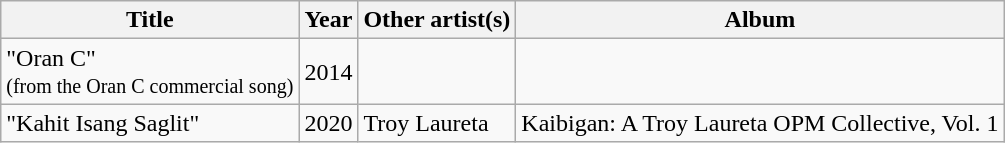<table class="wikitable">
<tr>
<th>Title</th>
<th>Year</th>
<th>Other artist(s)</th>
<th>Album</th>
</tr>
<tr>
<td>"Oran C"<br><small>(from the Oran C commercial song)</small></td>
<td>2014</td>
<td></td>
<td></td>
</tr>
<tr>
<td>"Kahit Isang Saglit"</td>
<td>2020</td>
<td>Troy Laureta</td>
<td>Kaibigan: A Troy Laureta OPM Collective, Vol. 1</td>
</tr>
</table>
